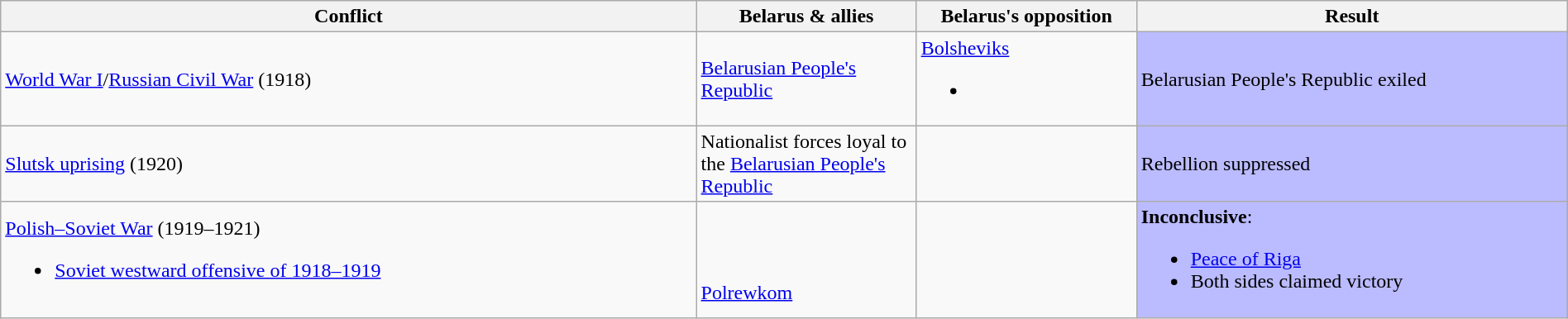<table class="wikitable sortable" width="100%">
<tr>
<th rowspan="1">Conflict</th>
<th rowspan="1" width=170px>Belarus & allies</th>
<th rowspan="1" width=170px>Belarus's opposition</th>
<th rowspan="1" width=340px>Result</th>
</tr>
<tr>
<td><a href='#'>World War I</a>/<a href='#'>Russian Civil War</a> (1918)</td>
<td> <a href='#'>Belarusian People's Republic</a> <br></td>
<td> <a href='#'>Bolsheviks</a><br><ul><li></li></ul></td>
<td style="background:#BBF">Belarusian People's Republic exiled</td>
</tr>
<tr>
<td><a href='#'>Slutsk uprising</a> (1920)</td>
<td> Nationalist forces loyal to the <a href='#'>Belarusian People's Republic</a></td>
<td><br></td>
<td style="background:#BBF">Rebellion suppressed</td>
</tr>
<tr>
<td><a href='#'>Polish–Soviet War</a> (1919–1921)<br><ul><li><a href='#'>Soviet westward offensive of 1918–1919</a></li></ul></td>
<td><br><br><br> <a href='#'>Polrewkom</a></td>
<td><br></td>
<td style="background:#BBF"><strong>Inconclusive</strong>:<br><ul><li><a href='#'>Peace of Riga</a></li><li>Both sides claimed victory</li></ul></td>
</tr>
</table>
